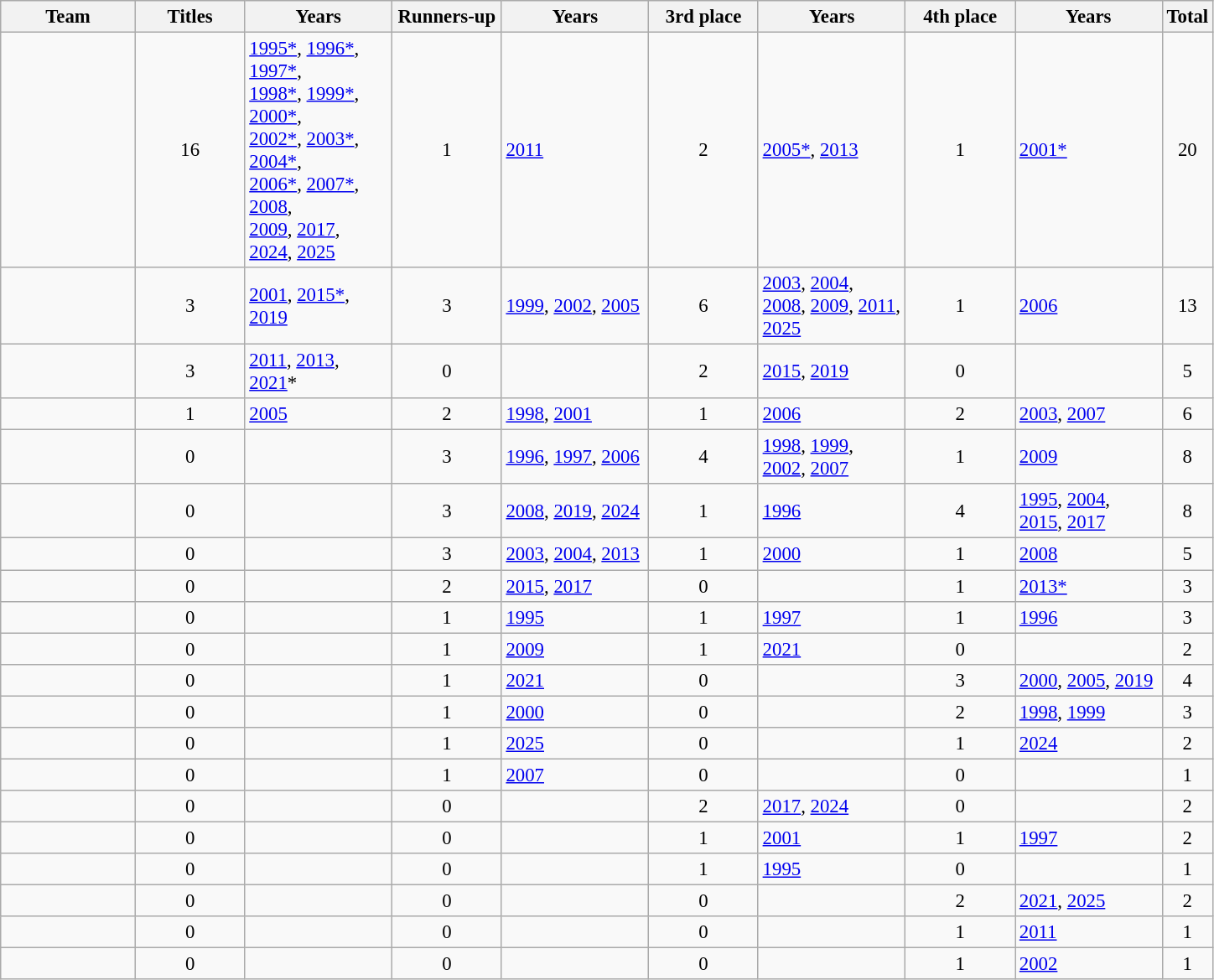<table class="wikitable sortable" style=font-size:95%>
<tr>
<th width=100>Team</th>
<th width=80>Titles</th>
<th width=110>Years</th>
<th width=80>Runners-up</th>
<th width=110>Years</th>
<th width=80>3rd place</th>
<th width=110>Years</th>
<th width=80>4th place</th>
<th width=110>Years</th>
<th width=30>Total</th>
</tr>
<tr>
<td></td>
<td align=center>16</td>
<td><a href='#'>1995*</a>, <a href='#'>1996*</a>, <a href='#'>1997*</a>,<br><a href='#'>1998*</a>, <a href='#'>1999*</a>, <a href='#'>2000*</a>,<br><a href='#'>2002*</a>, <a href='#'>2003*</a>, <a href='#'>2004*</a>,<br><a href='#'>2006*</a>, <a href='#'>2007*</a>, <a href='#'>2008</a>,<br><a href='#'>2009</a>, <a href='#'>2017</a>, <a href='#'>2024</a>, <a href='#'>2025</a></td>
<td align=center>1</td>
<td><a href='#'>2011</a></td>
<td align=center>2</td>
<td><a href='#'>2005*</a>, <a href='#'>2013</a></td>
<td align=center>1</td>
<td><a href='#'>2001*</a></td>
<td align=center>20</td>
</tr>
<tr>
<td></td>
<td align=center>3</td>
<td><a href='#'>2001</a>, <a href='#'>2015*</a>, <a href='#'>2019</a></td>
<td align=center>3</td>
<td><a href='#'>1999</a>, <a href='#'>2002</a>, <a href='#'>2005</a></td>
<td align=center>6</td>
<td><a href='#'>2003</a>, <a href='#'>2004</a>, <a href='#'>2008</a>, <a href='#'>2009</a>, <a href='#'>2011</a>, <a href='#'>2025</a></td>
<td align=center>1</td>
<td><a href='#'>2006</a></td>
<td align=center>13</td>
</tr>
<tr>
<td></td>
<td align=center>3</td>
<td><a href='#'>2011</a>, <a href='#'>2013</a>, <a href='#'>2021</a>*</td>
<td align=center>0</td>
<td></td>
<td align=center>2</td>
<td><a href='#'>2015</a>, <a href='#'>2019</a></td>
<td align=center>0</td>
<td></td>
<td align=center>5</td>
</tr>
<tr>
<td></td>
<td align=center>1</td>
<td><a href='#'>2005</a></td>
<td align=center>2</td>
<td><a href='#'>1998</a>, <a href='#'>2001</a></td>
<td align=center>1</td>
<td><a href='#'>2006</a></td>
<td align=center>2</td>
<td><a href='#'>2003</a>, <a href='#'>2007</a></td>
<td align=center>6</td>
</tr>
<tr>
<td></td>
<td align=center>0</td>
<td></td>
<td align=center>3</td>
<td><a href='#'>1996</a>, <a href='#'>1997</a>, <a href='#'>2006</a></td>
<td align=center>4</td>
<td><a href='#'>1998</a>, <a href='#'>1999</a>, <a href='#'>2002</a>, <a href='#'>2007</a></td>
<td align=center>1</td>
<td><a href='#'>2009</a></td>
<td align=center>8</td>
</tr>
<tr>
<td></td>
<td align=center>0</td>
<td></td>
<td align=center>3</td>
<td><a href='#'>2008</a>, <a href='#'>2019</a>, <a href='#'>2024</a></td>
<td align=center>1</td>
<td><a href='#'>1996</a></td>
<td align=center>4</td>
<td><a href='#'>1995</a>, <a href='#'>2004</a>, <a href='#'>2015</a>, <a href='#'>2017</a></td>
<td align=center>8</td>
</tr>
<tr>
<td></td>
<td align=center>0</td>
<td></td>
<td align=center>3</td>
<td><a href='#'>2003</a>, <a href='#'>2004</a>, <a href='#'>2013</a></td>
<td align=center>1</td>
<td><a href='#'>2000</a></td>
<td align=center>1</td>
<td><a href='#'>2008</a></td>
<td align=center>5</td>
</tr>
<tr>
<td></td>
<td align=center>0</td>
<td></td>
<td align=center>2</td>
<td><a href='#'>2015</a>, <a href='#'>2017</a></td>
<td align=center>0</td>
<td></td>
<td align=center>1</td>
<td><a href='#'>2013*</a></td>
<td align=center>3</td>
</tr>
<tr>
<td></td>
<td align=center>0</td>
<td></td>
<td align=center>1</td>
<td><a href='#'>1995</a></td>
<td align=center>1</td>
<td><a href='#'>1997</a></td>
<td align=center>1</td>
<td><a href='#'>1996</a></td>
<td align=center>3</td>
</tr>
<tr>
<td></td>
<td align=center>0</td>
<td></td>
<td align=center>1</td>
<td><a href='#'>2009</a></td>
<td align=center>1</td>
<td><a href='#'>2021</a></td>
<td align=center>0</td>
<td></td>
<td align=center>2</td>
</tr>
<tr>
<td></td>
<td align=center>0</td>
<td></td>
<td align=center>1</td>
<td><a href='#'>2021</a></td>
<td align=center>0</td>
<td></td>
<td align=center>3</td>
<td><a href='#'>2000</a>, <a href='#'>2005</a>, <a href='#'>2019</a></td>
<td align=center>4</td>
</tr>
<tr>
<td></td>
<td align=center>0</td>
<td></td>
<td align=center>1</td>
<td><a href='#'>2000</a></td>
<td align=center>0</td>
<td></td>
<td align=center>2</td>
<td><a href='#'>1998</a>, <a href='#'>1999</a></td>
<td align=center>3</td>
</tr>
<tr>
<td></td>
<td align=center>0</td>
<td></td>
<td align=center>1</td>
<td><a href='#'>2025</a></td>
<td align=center>0</td>
<td></td>
<td align=center>1</td>
<td><a href='#'>2024</a></td>
<td align=center>2</td>
</tr>
<tr>
<td></td>
<td align=center>0</td>
<td></td>
<td align=center>1</td>
<td><a href='#'>2007</a></td>
<td align=center>0</td>
<td></td>
<td align=center>0</td>
<td></td>
<td align=center>1</td>
</tr>
<tr>
<td></td>
<td align=center>0</td>
<td></td>
<td align=center>0</td>
<td></td>
<td align=center>2</td>
<td><a href='#'>2017</a>, <a href='#'>2024</a></td>
<td align=center>0</td>
<td></td>
<td align=center>2</td>
</tr>
<tr>
<td></td>
<td align=center>0</td>
<td></td>
<td align=center>0</td>
<td></td>
<td align=center>1</td>
<td><a href='#'>2001</a></td>
<td align=center>1</td>
<td><a href='#'>1997</a></td>
<td align=center>2</td>
</tr>
<tr>
<td></td>
<td align=center>0</td>
<td></td>
<td align=center>0</td>
<td></td>
<td align=center>1</td>
<td><a href='#'>1995</a></td>
<td align=center>0</td>
<td></td>
<td align=center>1</td>
</tr>
<tr>
<td></td>
<td align=center>0</td>
<td></td>
<td align=center>0</td>
<td></td>
<td align=center>0</td>
<td></td>
<td align=center>2</td>
<td><a href='#'>2021</a>, <a href='#'>2025</a></td>
<td align=center>2</td>
</tr>
<tr>
<td></td>
<td align=center>0</td>
<td></td>
<td align=center>0</td>
<td></td>
<td align=center>0</td>
<td></td>
<td align=center>1</td>
<td><a href='#'>2011</a></td>
<td align=center>1</td>
</tr>
<tr>
<td></td>
<td align=center>0</td>
<td></td>
<td align=center>0</td>
<td></td>
<td align=center>0</td>
<td></td>
<td align=center>1</td>
<td><a href='#'>2002</a></td>
<td align=center>1</td>
</tr>
</table>
